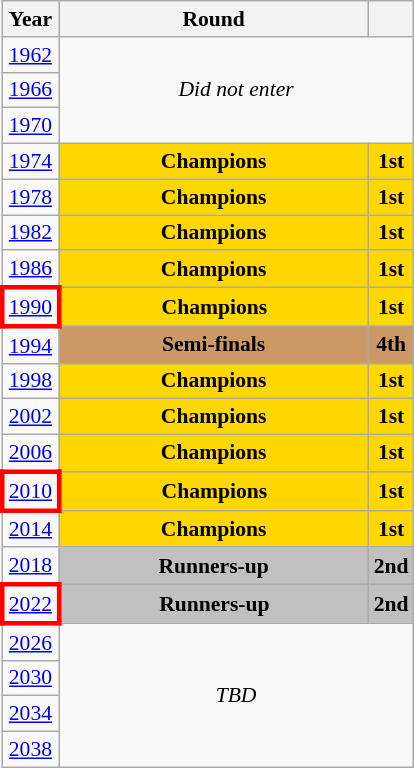<table class="wikitable" style="text-align: center; font-size:90%">
<tr>
<th>Year</th>
<th style="width:200px">Round</th>
<th></th>
</tr>
<tr>
<td><a href='#'>1962</a></td>
<td colspan="2" rowspan="3"><em>Did not enter</em></td>
</tr>
<tr>
<td><a href='#'>1966</a></td>
</tr>
<tr>
<td><a href='#'>1970</a></td>
</tr>
<tr>
<td><a href='#'>1974</a></td>
<td bgcolor=Gold><strong>Champions</strong></td>
<td bgcolor=Gold><strong>1st</strong></td>
</tr>
<tr>
<td><a href='#'>1978</a></td>
<td bgcolor=Gold><strong>Champions</strong></td>
<td bgcolor=Gold><strong>1st</strong></td>
</tr>
<tr>
<td><a href='#'>1982</a></td>
<td bgcolor=Gold><strong>Champions</strong></td>
<td bgcolor=Gold><strong>1st</strong></td>
</tr>
<tr>
<td><a href='#'>1986</a></td>
<td bgcolor=Gold><strong>Champions</strong></td>
<td bgcolor=Gold><strong>1st</strong></td>
</tr>
<tr>
<td style="border: 3px solid red"><a href='#'>1990</a></td>
<td bgcolor=Gold><strong>Champions</strong></td>
<td bgcolor=Gold><strong>1st</strong></td>
</tr>
<tr>
<td><a href='#'>1994</a></td>
<td bgcolor="cc9966"><strong>Semi-finals</strong></td>
<td bgcolor="cc9966"><strong>4th</strong></td>
</tr>
<tr>
<td><a href='#'>1998</a></td>
<td bgcolor=Gold><strong>Champions</strong></td>
<td bgcolor=Gold><strong>1st</strong></td>
</tr>
<tr>
<td><a href='#'>2002</a></td>
<td bgcolor=Gold><strong>Champions</strong></td>
<td bgcolor=Gold><strong>1st</strong></td>
</tr>
<tr>
<td><a href='#'>2006</a></td>
<td bgcolor=Gold><strong>Champions</strong></td>
<td bgcolor=Gold><strong>1st</strong></td>
</tr>
<tr>
<td style="border: 3px solid red"><a href='#'>2010</a></td>
<td bgcolor=Gold><strong>Champions</strong></td>
<td bgcolor=Gold><strong>1st</strong></td>
</tr>
<tr>
<td><a href='#'>2014</a></td>
<td bgcolor=Gold><strong>Champions</strong></td>
<td bgcolor=Gold><strong>1st</strong></td>
</tr>
<tr>
<td><a href='#'>2018</a></td>
<td bgcolor=Silver><strong>Runners-up</strong></td>
<td bgcolor=Silver><strong>2nd</strong></td>
</tr>
<tr>
<td style="border: 3px solid red"><a href='#'>2022</a></td>
<td bgcolor=Silver><strong>Runners-up</strong></td>
<td bgcolor=Silver><strong>2nd</strong></td>
</tr>
<tr>
<td><a href='#'>2026</a></td>
<td colspan="2" rowspan="4"><em>TBD</em></td>
</tr>
<tr>
<td><a href='#'>2030</a></td>
</tr>
<tr>
<td><a href='#'>2034</a></td>
</tr>
<tr>
<td><a href='#'>2038</a></td>
</tr>
</table>
